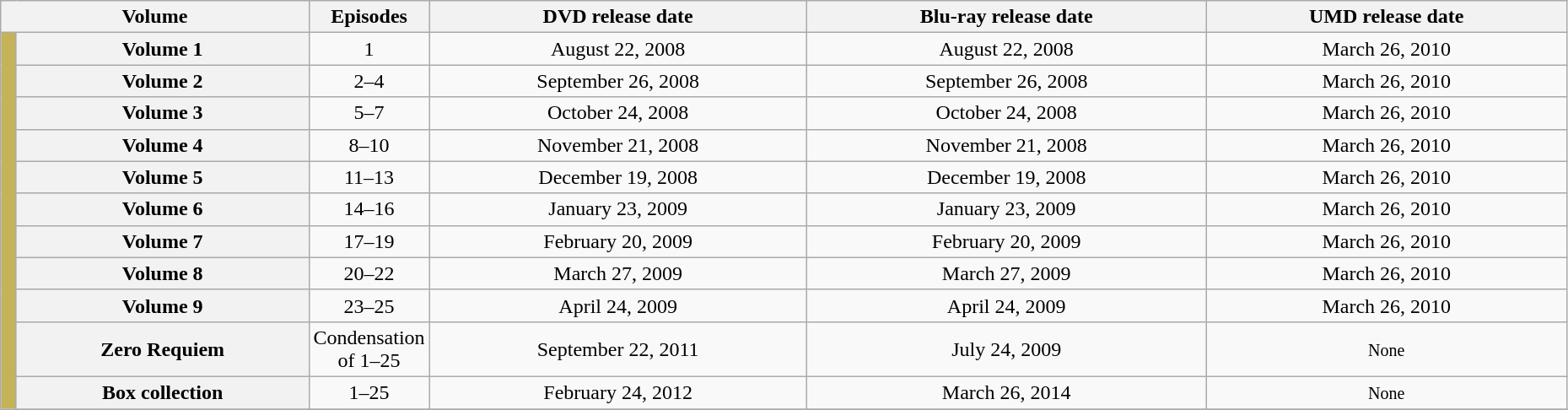<table class="wikitable" style="text-align: center; width: 98%;">
<tr>
<th scope="column" colspan="2">Volume</th>
<th scope="column" width="5%">Episodes</th>
<th scope="column">DVD release date</th>
<th scope="column">Blu-ray release date</th>
<th scope="column">UMD release date</th>
</tr>
<tr>
<td rowspan="13" width="1%" style="background: #C5B358;"></td>
<th scope="row">Volume 1</th>
<td>1</td>
<td>August 22, 2008</td>
<td>August 22, 2008</td>
<td>March 26, 2010</td>
</tr>
<tr>
<th scope="row">Volume 2</th>
<td>2–4</td>
<td>September 26, 2008</td>
<td>September 26, 2008</td>
<td>March 26, 2010</td>
</tr>
<tr>
<th scope="row">Volume 3</th>
<td>5–7</td>
<td>October 24, 2008</td>
<td>October 24, 2008</td>
<td>March 26, 2010</td>
</tr>
<tr>
<th scope="row">Volume 4</th>
<td>8–10</td>
<td>November 21, 2008</td>
<td>November 21, 2008</td>
<td>March 26, 2010</td>
</tr>
<tr>
<th scope="row">Volume 5</th>
<td>11–13</td>
<td>December 19, 2008</td>
<td>December 19, 2008</td>
<td>March 26, 2010</td>
</tr>
<tr>
<th scope="row">Volume 6</th>
<td>14–16</td>
<td>January 23, 2009</td>
<td>January 23, 2009</td>
<td>March 26, 2010</td>
</tr>
<tr>
<th scope="row">Volume 7</th>
<td>17–19</td>
<td>February 20, 2009</td>
<td>February 20, 2009</td>
<td>March 26, 2010</td>
</tr>
<tr>
<th scope="row">Volume 8</th>
<td>20–22</td>
<td>March 27, 2009</td>
<td>March 27, 2009</td>
<td>March 26, 2010</td>
</tr>
<tr>
<th scope="row">Volume 9</th>
<td>23–25</td>
<td>April 24, 2009</td>
<td>April 24, 2009</td>
<td>March 26, 2010</td>
</tr>
<tr>
<th scope="row">Zero Requiem</th>
<td>Condensation of 1–25</td>
<td>September 22, 2011</td>
<td>July 24, 2009</td>
<td><small>None</small></td>
</tr>
<tr>
<th scope="row">Box collection</th>
<td>1–25</td>
<td>February 24, 2012</td>
<td>March 26, 2014</td>
<td><small>None</small></td>
</tr>
<tr>
</tr>
</table>
